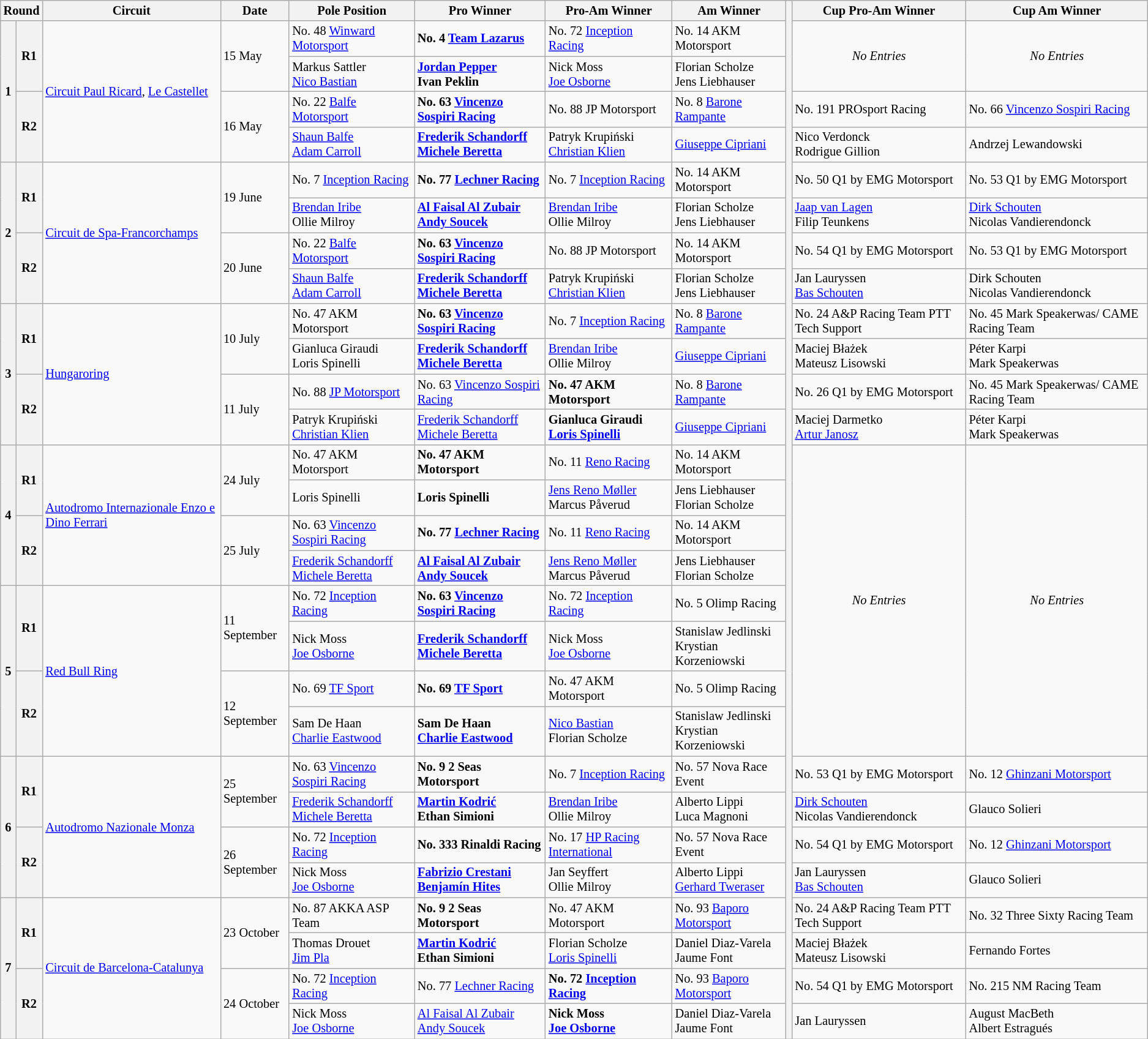<table class="wikitable" style="font-size: 85%;">
<tr>
<th colspan="2">Round</th>
<th>Circuit</th>
<th>Date</th>
<th>Pole Position</th>
<th>Pro Winner</th>
<th>Pro-Am Winner</th>
<th>Am Winner</th>
<th rowspan="29"></th>
<th>Cup Pro-Am Winner</th>
<th>Cup Am Winner</th>
</tr>
<tr>
<th rowspan="4">1</th>
<th rowspan="2">R1</th>
<td rowspan="4"> <a href='#'>Circuit Paul Ricard</a>, <a href='#'>Le Castellet</a></td>
<td rowspan="2">15 May</td>
<td> No. 48 <a href='#'>Winward Motorsport</a></td>
<td><strong> No. 4 <a href='#'>Team Lazarus</a></strong></td>
<td> No. 72 <a href='#'>Inception Racing</a></td>
<td> No. 14 AKM Motorsport</td>
<td rowspan=2 align=center><em>No Entries</em></td>
<td rowspan=2 align=center><em>No Entries</em></td>
</tr>
<tr>
<td> Markus Sattler<br> <a href='#'>Nico Bastian</a></td>
<td><strong> <a href='#'>Jordan Pepper</a><br> Ivan Peklin</strong></td>
<td> Nick Moss<br> <a href='#'>Joe Osborne</a></td>
<td> Florian Scholze<br> Jens Liebhauser</td>
</tr>
<tr>
<th rowspan="2">R2</th>
<td rowspan="2">16 May</td>
<td> No. 22 <a href='#'>Balfe Motorsport</a></td>
<td><strong> No. 63 <a href='#'>Vincenzo Sospiri Racing</a></strong></td>
<td> No. 88 JP Motorsport</td>
<td> No. 8 <a href='#'>Barone Rampante</a></td>
<td> No. 191 PROsport Racing</td>
<td> No. 66 <a href='#'>Vincenzo Sospiri Racing</a></td>
</tr>
<tr>
<td> <a href='#'>Shaun Balfe</a><br> <a href='#'>Adam Carroll</a></td>
<td><strong> <a href='#'>Frederik Schandorff</a><br> <a href='#'>Michele Beretta</a></strong></td>
<td> Patryk Krupiński<br> <a href='#'>Christian Klien</a></td>
<td> <a href='#'>Giuseppe Cipriani</a></td>
<td> Nico Verdonck<br> Rodrigue Gillion</td>
<td> Andrzej Lewandowski</td>
</tr>
<tr>
<th rowspan="4">2</th>
<th rowspan="2">R1</th>
<td rowspan="4"> <a href='#'>Circuit de Spa-Francorchamps</a></td>
<td rowspan="2">19 June</td>
<td> No. 7 <a href='#'>Inception Racing</a></td>
<td><strong> No. 77 <a href='#'>Lechner Racing</a></strong></td>
<td> No. 7 <a href='#'>Inception Racing</a></td>
<td> No. 14 AKM Motorsport</td>
<td> No. 50 Q1 by EMG Motorsport</td>
<td> No. 53 Q1 by EMG Motorsport</td>
</tr>
<tr>
<td> <a href='#'>Brendan Iribe</a><br> Ollie Milroy</td>
<td><strong> <a href='#'>Al Faisal Al Zubair</a><br> <a href='#'>Andy Soucek</a></strong></td>
<td> <a href='#'>Brendan Iribe</a><br> Ollie Milroy</td>
<td> Florian Scholze<br> Jens Liebhauser</td>
<td> <a href='#'>Jaap van Lagen</a><br> Filip Teunkens</td>
<td> <a href='#'>Dirk Schouten</a><br> Nicolas Vandierendonck</td>
</tr>
<tr>
<th rowspan="2">R2</th>
<td rowspan="2">20 June</td>
<td> No. 22 <a href='#'>Balfe Motorsport</a></td>
<td><strong> No. 63 <a href='#'>Vincenzo Sospiri Racing</a></strong></td>
<td> No. 88 JP Motorsport</td>
<td> No. 14 AKM Motorsport</td>
<td> No. 54 Q1 by EMG Motorsport</td>
<td> No. 53 Q1 by EMG Motorsport</td>
</tr>
<tr>
<td> <a href='#'>Shaun Balfe</a><br> <a href='#'>Adam Carroll</a></td>
<td><strong> <a href='#'>Frederik Schandorff</a> <br> <a href='#'>Michele Beretta</a></strong></td>
<td> Patryk Krupiński<br> <a href='#'>Christian Klien</a></td>
<td> Florian Scholze<br> Jens Liebhauser</td>
<td> Jan Lauryssen<br> <a href='#'>Bas Schouten</a></td>
<td> Dirk Schouten<br> Nicolas Vandierendonck</td>
</tr>
<tr>
<th rowspan="4">3</th>
<th rowspan="2">R1</th>
<td rowspan="4"> <a href='#'>Hungaroring</a></td>
<td rowspan="2">10 July</td>
<td> No. 47 AKM Motorsport</td>
<td><strong> No. 63 <a href='#'>Vincenzo Sospiri Racing</a></strong></td>
<td> No. 7 <a href='#'>Inception Racing</a></td>
<td> No. 8 <a href='#'>Barone Rampante</a></td>
<td> No. 24 A&P Racing Team PTT Tech Support</td>
<td> No. 45 Mark Speakerwas/ CAME Racing Team</td>
</tr>
<tr>
<td> Gianluca Giraudi<br> Loris Spinelli</td>
<td><strong> <a href='#'>Frederik Schandorff</a><br> <a href='#'>Michele Beretta</a></strong></td>
<td> <a href='#'>Brendan Iribe</a><br> Ollie Milroy</td>
<td> <a href='#'>Giuseppe Cipriani</a></td>
<td> Maciej Błażek<br> Mateusz Lisowski</td>
<td> Péter Karpi<br> Mark Speakerwas</td>
</tr>
<tr>
<th rowspan="2">R2</th>
<td rowspan="2">11 July</td>
<td> No. 88 <a href='#'>JP Motorsport</a></td>
<td> No. 63 <a href='#'>Vincenzo Sospiri Racing</a></td>
<td><strong> No. 47 AKM Motorsport</strong></td>
<td> No. 8 <a href='#'>Barone Rampante</a></td>
<td> No. 26 Q1 by EMG Motorsport</td>
<td> No. 45 Mark Speakerwas/ CAME Racing Team</td>
</tr>
<tr>
<td> Patryk Krupiński<br> <a href='#'>Christian Klien</a></td>
<td> <a href='#'>Frederik Schandorff</a> <br> <a href='#'>Michele Beretta</a></td>
<td><strong> Gianluca Giraudi<br> <a href='#'>Loris Spinelli</a></strong></td>
<td> <a href='#'>Giuseppe Cipriani</a></td>
<td> Maciej Darmetko<br> <a href='#'>Artur Janosz</a></td>
<td> Péter Karpi<br> Mark Speakerwas</td>
</tr>
<tr>
<th rowspan="4">4</th>
<th rowspan="2">R1</th>
<td rowspan="4"> <a href='#'>Autodromo Internazionale Enzo e Dino Ferrari</a></td>
<td rowspan="2">24 July</td>
<td> No. 47 AKM Motorsport</td>
<td><strong> No. 47 AKM Motorsport</strong></td>
<td> No. 11 <a href='#'>Reno Racing</a></td>
<td> No. 14 AKM Motorsport</td>
<td rowspan=8 align=center><em>No Entries</em></td>
<td rowspan=8 align=center><em>No Entries</em></td>
</tr>
<tr>
<td> Loris Spinelli</td>
<td><strong> Loris Spinelli</strong></td>
<td> <a href='#'>Jens Reno Møller</a><br> Marcus Påverud</td>
<td> Jens Liebhauser<br> Florian Scholze</td>
</tr>
<tr>
<th rowspan="2">R2</th>
<td rowspan="2">25 July</td>
<td> No. 63 <a href='#'>Vincenzo Sospiri Racing</a></td>
<td><strong> No. 77 <a href='#'>Lechner Racing</a></strong></td>
<td> No. 11 <a href='#'>Reno Racing</a></td>
<td> No. 14 AKM Motorsport</td>
</tr>
<tr>
<td> <a href='#'>Frederik Schandorff</a> <br> <a href='#'>Michele Beretta</a></td>
<td><strong> <a href='#'>Al Faisal Al Zubair</a><br> <a href='#'>Andy Soucek</a></strong></td>
<td> <a href='#'>Jens Reno Møller</a><br> Marcus Påverud</td>
<td> Jens Liebhauser<br> Florian Scholze</td>
</tr>
<tr>
<th rowspan="4">5</th>
<th rowspan="2">R1</th>
<td rowspan="4"> <a href='#'>Red Bull Ring</a></td>
<td rowspan="2">11 September</td>
<td> No. 72 <a href='#'>Inception Racing</a></td>
<td><strong> No. 63 <a href='#'>Vincenzo Sospiri Racing</a></strong></td>
<td> No. 72 <a href='#'>Inception Racing</a></td>
<td> No. 5 Olimp Racing</td>
</tr>
<tr>
<td> Nick Moss<br> <a href='#'>Joe Osborne</a></td>
<td><strong> <a href='#'>Frederik Schandorff</a><br> <a href='#'>Michele Beretta</a></strong></td>
<td> Nick Moss<br> <a href='#'>Joe Osborne</a></td>
<td> Stanislaw Jedlinski<br> Krystian Korzeniowski</td>
</tr>
<tr>
<th rowspan="2">R2</th>
<td rowspan="2">12 September</td>
<td> No. 69 <a href='#'>TF Sport</a></td>
<td><strong> No. 69 <a href='#'>TF Sport</a></strong></td>
<td> No. 47 AKM Motorsport</td>
<td> No. 5 Olimp Racing</td>
</tr>
<tr>
<td> Sam De Haan<br> <a href='#'>Charlie Eastwood</a></td>
<td><strong> Sam De Haan<br> <a href='#'>Charlie Eastwood</a></strong></td>
<td> <a href='#'>Nico Bastian</a><br> Florian Scholze</td>
<td> Stanislaw Jedlinski<br> Krystian Korzeniowski</td>
</tr>
<tr>
<th rowspan="4">6</th>
<th rowspan="2">R1</th>
<td rowspan="4"> <a href='#'>Autodromo Nazionale Monza</a></td>
<td rowspan="2">25 September</td>
<td> No. 63 <a href='#'>Vincenzo Sospiri Racing</a></td>
<td><strong> No. 9 2 Seas Motorsport</strong></td>
<td> No. 7 <a href='#'>Inception Racing</a></td>
<td> No. 57 Nova Race Event</td>
<td> No. 53 Q1 by EMG Motorsport</td>
<td> No. 12 <a href='#'>Ghinzani Motorsport</a></td>
</tr>
<tr>
<td> <a href='#'>Frederik Schandorff</a> <br> <a href='#'>Michele Beretta</a></td>
<td><strong> <a href='#'>Martin Kodrić</a><br> Ethan Simioni</strong></td>
<td> <a href='#'>Brendan Iribe</a><br> Ollie Milroy</td>
<td> Alberto Lippi<br> Luca Magnoni</td>
<td> <a href='#'>Dirk Schouten</a><br> Nicolas Vandierendonck</td>
<td> Glauco Solieri</td>
</tr>
<tr>
<th rowspan="2">R2</th>
<td rowspan="2">26 September</td>
<td> No. 72 <a href='#'>Inception Racing</a></td>
<td><strong> No. 333 Rinaldi Racing</strong></td>
<td> No. 17 <a href='#'>HP Racing International</a></td>
<td> No. 57 Nova Race Event</td>
<td> No. 54 Q1 by EMG Motorsport</td>
<td> No. 12 <a href='#'>Ghinzani Motorsport</a></td>
</tr>
<tr>
<td> Nick Moss<br> <a href='#'>Joe Osborne</a></td>
<td><strong> <a href='#'>Fabrizio Crestani</a><br> <a href='#'>Benjamín Hites</a></strong></td>
<td> Jan Seyffert<br> Ollie Milroy</td>
<td> Alberto Lippi<br> <a href='#'>Gerhard Tweraser</a></td>
<td> Jan Lauryssen<br> <a href='#'>Bas Schouten</a></td>
<td> Glauco Solieri</td>
</tr>
<tr>
<th rowspan="4">7</th>
<th rowspan="2">R1</th>
<td rowspan="4"> <a href='#'>Circuit de Barcelona-Catalunya</a></td>
<td rowspan="2">23 October</td>
<td> No. 87 AKKA ASP Team</td>
<td><strong> No. 9 2 Seas Motorsport</strong></td>
<td> No. 47 AKM Motorsport</td>
<td> No. 93 <a href='#'>Baporo Motorsport</a></td>
<td> No. 24 A&P Racing Team PTT Tech Support</td>
<td> No. 32 Three Sixty Racing Team</td>
</tr>
<tr>
<td> Thomas Drouet<br> <a href='#'>Jim Pla</a></td>
<td><strong> <a href='#'>Martin Kodrić</a><br> Ethan Simioni</strong></td>
<td> Florian Scholze<br> <a href='#'>Loris Spinelli</a></td>
<td> Daniel Diaz-Varela<br> Jaume Font</td>
<td> Maciej Błażek<br> Mateusz Lisowski</td>
<td> Fernando Fortes</td>
</tr>
<tr>
<th rowspan="2">R2</th>
<td rowspan="2">24 October</td>
<td> No. 72 <a href='#'>Inception Racing</a></td>
<td> No. 77 <a href='#'>Lechner Racing</a></td>
<td><strong> No. 72 <a href='#'>Inception Racing</a></strong></td>
<td> No. 93 <a href='#'>Baporo Motorsport</a></td>
<td> No. 54 Q1 by EMG Motorsport</td>
<td> No. 215 NM Racing Team</td>
</tr>
<tr>
<td> Nick Moss<br> <a href='#'>Joe Osborne</a></td>
<td> <a href='#'>Al Faisal Al Zubair</a><br> <a href='#'>Andy Soucek</a></td>
<td><strong> Nick Moss<br> <a href='#'>Joe Osborne</a></strong></td>
<td> Daniel Diaz-Varela<br> Jaume Font</td>
<td> Jan Lauryssen</td>
<td> August MacBeth<br> Albert Estragués</td>
</tr>
</table>
